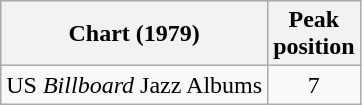<table class="wikitable">
<tr>
<th>Chart (1979)</th>
<th>Peak<br>position</th>
</tr>
<tr>
<td>US <em>Billboard</em> Jazz Albums</td>
<td align="center">7</td>
</tr>
</table>
